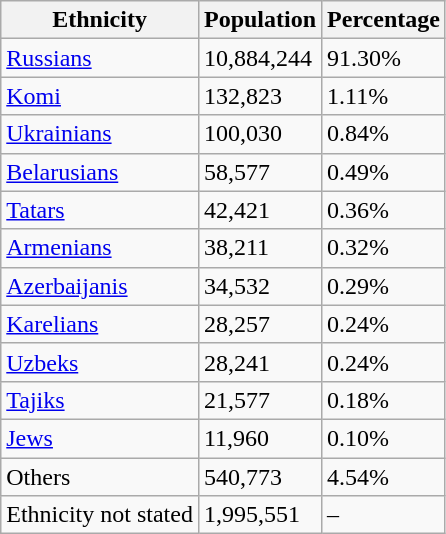<table class="wikitable">
<tr>
<th>Ethnicity</th>
<th>Population</th>
<th>Percentage</th>
</tr>
<tr>
<td><a href='#'>Russians</a></td>
<td>10,884,244</td>
<td>91.30%</td>
</tr>
<tr>
<td><a href='#'>Komi</a></td>
<td>132,823</td>
<td>1.11%</td>
</tr>
<tr>
<td><a href='#'>Ukrainians</a></td>
<td>100,030</td>
<td>0.84%</td>
</tr>
<tr>
<td><a href='#'>Belarusians</a></td>
<td>58,577</td>
<td>0.49%</td>
</tr>
<tr>
<td><a href='#'>Tatars</a></td>
<td>42,421</td>
<td>0.36%</td>
</tr>
<tr>
<td><a href='#'>Armenians</a></td>
<td>38,211</td>
<td>0.32%</td>
</tr>
<tr>
<td><a href='#'>Azerbaijanis</a></td>
<td>34,532</td>
<td>0.29%</td>
</tr>
<tr>
<td><a href='#'>Karelians</a></td>
<td>28,257</td>
<td>0.24%</td>
</tr>
<tr>
<td><a href='#'>Uzbeks</a></td>
<td>28,241</td>
<td>0.24%</td>
</tr>
<tr>
<td><a href='#'>Tajiks</a></td>
<td>21,577</td>
<td>0.18%</td>
</tr>
<tr>
<td><a href='#'>Jews</a></td>
<td>11,960</td>
<td>0.10%</td>
</tr>
<tr>
<td>Others</td>
<td>540,773</td>
<td>4.54%</td>
</tr>
<tr>
<td>Ethnicity not stated</td>
<td>1,995,551</td>
<td>–</td>
</tr>
</table>
